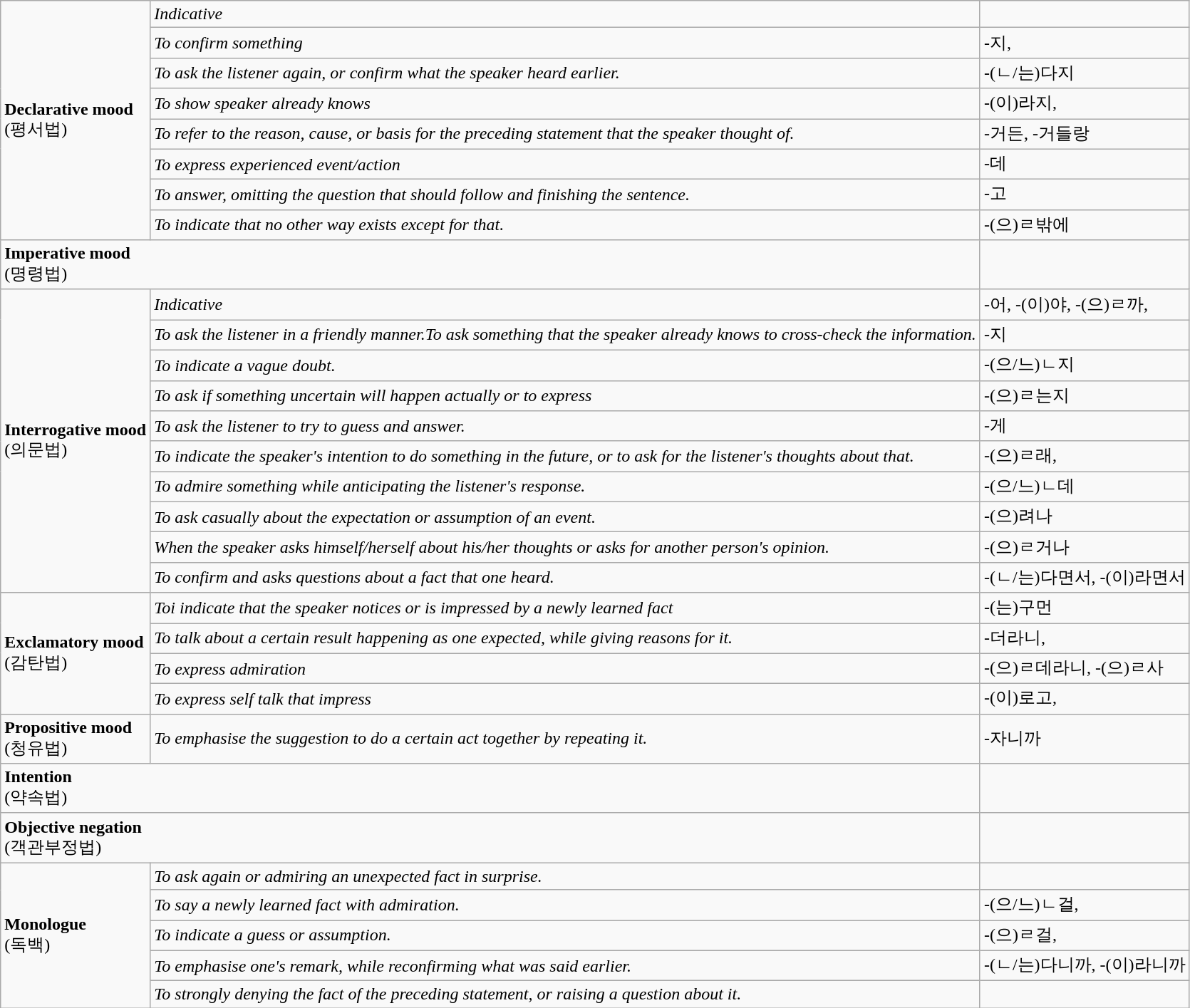<table class="wikitable">
<tr>
<td rowspan="8"><strong>Declarative mood</strong><br>(평서법)</td>
<td><em>Indicative</em></td>
<td></td>
</tr>
<tr>
<td><em>To confirm something</em></td>
<td>-지,</td>
</tr>
<tr>
<td><em>To ask the listener again, or confirm what the speaker heard earlier.</em></td>
<td>-(ㄴ/는)다지</td>
</tr>
<tr>
<td><em>To show speaker already knows</em></td>
<td>-(이)라지,</td>
</tr>
<tr>
<td><em>To refer to the reason, cause, or basis for the preceding statement that the speaker thought of.</em></td>
<td>-거든, -거들랑</td>
</tr>
<tr>
<td><em>To express experienced event/action</em></td>
<td>-데</td>
</tr>
<tr>
<td><em>To   answer, omitting the question that should follow and finishing the sentence.</em></td>
<td>-고</td>
</tr>
<tr>
<td><em>To indicate that no other way exists except for that.</em></td>
<td>-(으)ㄹ밖에</td>
</tr>
<tr>
<td colspan="2"><strong>Imperative mood</strong><br>(명령법)</td>
<td></td>
</tr>
<tr>
<td rowspan="10"><strong>Interrogative mood</strong><br>(의문법)</td>
<td><em>Indicative</em></td>
<td>-어, -(이)야,   -(으)ㄹ까,</td>
</tr>
<tr>
<td><em>To ask the listener in a friendly manner.To ask something that the speaker already knows to cross-check the information.</em></td>
<td>-지</td>
</tr>
<tr>
<td><em>To indicate a vague doubt.</em></td>
<td>-(으/느)ㄴ지</td>
</tr>
<tr>
<td><em>To ask if something uncertain will happen actually or to express</em></td>
<td>-(으)ㄹ는지</td>
</tr>
<tr>
<td><em>To ask the listener to try to guess and answer.</em></td>
<td>-게</td>
</tr>
<tr>
<td><em>To indicate the speaker's intention to do something in the future, or to ask for the listener's thoughts about that.</em></td>
<td>-(으)ㄹ래,</td>
</tr>
<tr>
<td><em>To  admire something while anticipating the listener's response.</em></td>
<td>-(으/느)ㄴ데</td>
</tr>
<tr>
<td><em>To ask casually about the expectation or assumption of an event.</em></td>
<td>-(으)려나</td>
</tr>
<tr>
<td><em>When the speaker asks himself/herself about his/her thoughts or asks for another person's opinion.</em></td>
<td>-(으)ㄹ거나</td>
</tr>
<tr>
<td><em>To confirm and asks questions about a fact that one heard.</em></td>
<td>-(ㄴ/는)다면서,  -(이)라면서</td>
</tr>
<tr>
<td rowspan="4"><strong>Exclamatory mood</strong><br>(감탄법)</td>
<td><em>Toi indicate that the speaker notices or is impressed by a newly learned fact</em></td>
<td>-(는)구먼</td>
</tr>
<tr>
<td><em>To talk about a certain result happening as one expected, while giving reasons for it.</em></td>
<td>-더라니,</td>
</tr>
<tr>
<td><em>To express admiration</em></td>
<td>-(으)ㄹ데라니,   -(으)ㄹ사</td>
</tr>
<tr>
<td><em>To express self talk that impress</em></td>
<td>-(이)로고,</td>
</tr>
<tr>
<td><strong>Propositive mood</strong><br>(청유법)</td>
<td><em>To  emphasise the suggestion to do a certain act together by repeating it.</em></td>
<td>-자니까</td>
</tr>
<tr>
<td colspan="2"><strong>Intention</strong><br>(약속법)</td>
<td></td>
</tr>
<tr>
<td colspan="2"><strong>Objective negation</strong><br>(객관부정법)</td>
<td></td>
</tr>
<tr>
<td rowspan="5"><strong>Monologue</strong><br>(독백)</td>
<td><em>To ask again or admiring an unexpected fact in surprise.</em></td>
<td></td>
</tr>
<tr>
<td><em>To say a newly learned fact with admiration.</em></td>
<td>-(으/느)ㄴ걸,</td>
</tr>
<tr>
<td><em>To  indicate a guess or assumption.</em></td>
<td>-(으)ㄹ걸,</td>
</tr>
<tr>
<td><em>To emphasise one's remark, while reconfirming what was said earlier.</em></td>
<td>-(ㄴ/는)다니까,  -(이)라니까</td>
</tr>
<tr>
<td><em>To strongly denying the fact of the preceding statement, or raising a question about it.</em></td>
<td></td>
</tr>
</table>
